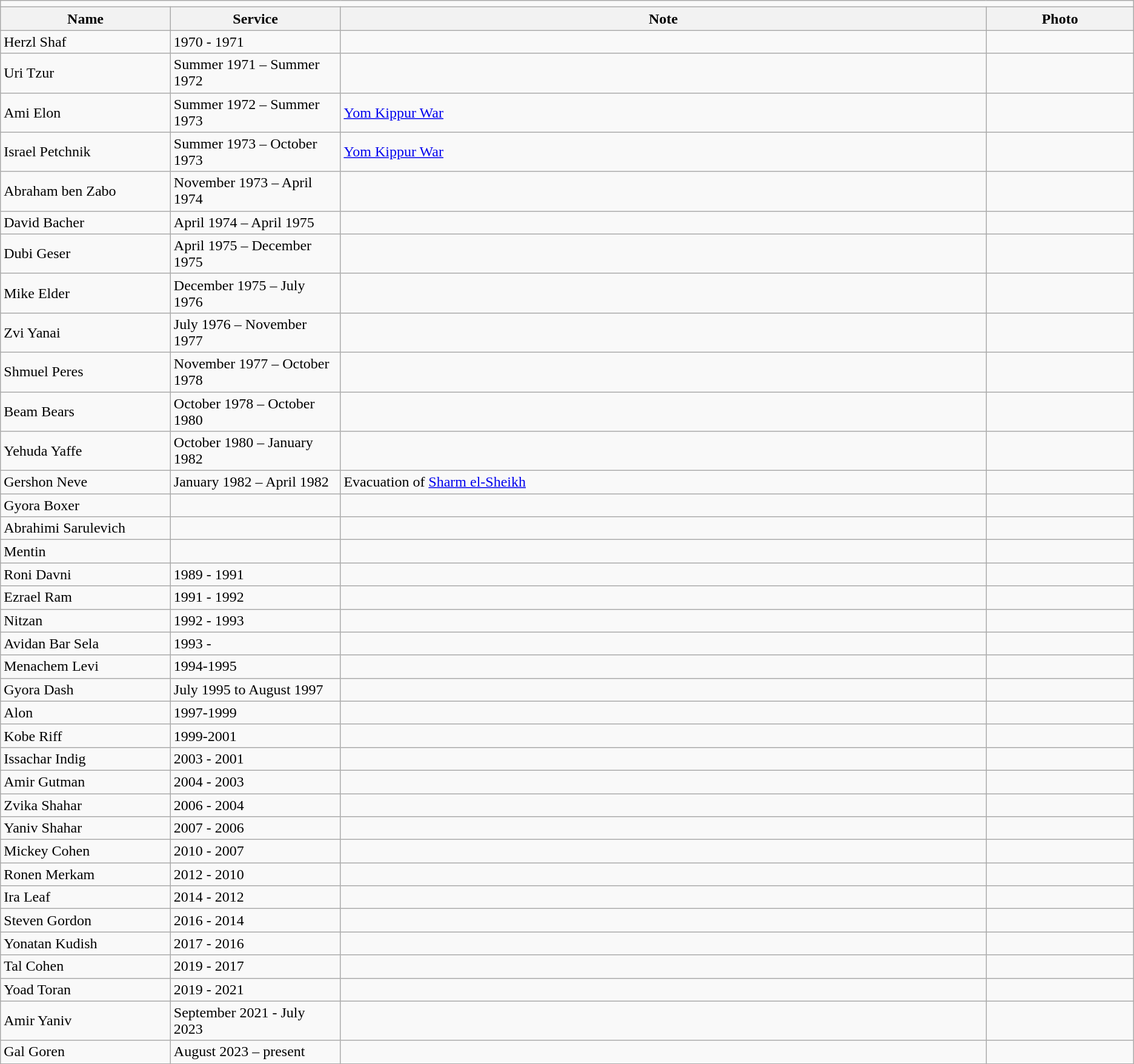<table align="center" class="wikitable mw-collapsible mw-collapsed">
<tr>
<td colspan="6"></td>
</tr>
<tr>
<th style="width:15%;">Name</th>
<th style="width:15%;">Service</th>
<th>Note</th>
<th>Photo</th>
</tr>
<tr>
<td>Herzl Shaf</td>
<td>1970 - 1971</td>
<td></td>
</tr>
<tr>
<td>Uri Tzur</td>
<td>Summer 1971 – Summer 1972</td>
<td></td>
<td></td>
</tr>
<tr>
<td>Ami Elon</td>
<td>Summer 1972 – Summer 1973</td>
<td><a href='#'>Yom Kippur War</a></td>
<td></td>
</tr>
<tr>
<td>Israel Petchnik</td>
<td>Summer 1973 – October 1973</td>
<td><a href='#'>Yom Kippur War</a></td>
<td></td>
</tr>
<tr>
<td>Abraham ben Zabo</td>
<td>November 1973 – April 1974</td>
<td></td>
<td></td>
</tr>
<tr>
<td>David Bacher</td>
<td>April 1974 – April 1975</td>
<td></td>
<td></td>
</tr>
<tr>
<td>Dubi Geser</td>
<td>April 1975 – December 1975</td>
<td></td>
<td></td>
</tr>
<tr>
<td>Mike Elder</td>
<td>December 1975 – July 1976</td>
<td></td>
<td></td>
</tr>
<tr>
<td>Zvi Yanai</td>
<td>July 1976 – November 1977</td>
<td></td>
<td></td>
</tr>
<tr>
<td>Shmuel Peres</td>
<td>November 1977 – October 1978</td>
<td></td>
<td></td>
</tr>
<tr>
<td>Beam Bears</td>
<td>October 1978 – October 1980</td>
<td></td>
<td></td>
</tr>
<tr>
<td>Yehuda Yaffe</td>
<td>October 1980 – January 1982</td>
<td></td>
<td></td>
</tr>
<tr>
<td>Gershon Neve</td>
<td>January 1982 – April 1982</td>
<td>Evacuation of <a href='#'>Sharm el-Sheikh</a></td>
<td></td>
</tr>
<tr>
<td>Gyora Boxer</td>
<td></td>
<td></td>
<td></td>
</tr>
<tr>
<td>Abrahimi Sarulevich</td>
<td></td>
<td></td>
<td></td>
</tr>
<tr>
<td>Mentin</td>
<td></td>
<td></td>
<td></td>
</tr>
<tr>
<td>Roni Davni</td>
<td>1989 - 1991</td>
<td></td>
<td></td>
</tr>
<tr>
<td>Ezrael Ram</td>
<td>1991 - 1992</td>
<td></td>
<td></td>
</tr>
<tr>
<td>Nitzan</td>
<td>1992 - 1993</td>
<td></td>
<td></td>
</tr>
<tr>
<td>Avidan Bar Sela</td>
<td>1993 -</td>
<td></td>
<td></td>
</tr>
<tr>
<td>Menachem Levi</td>
<td>1994-1995</td>
<td></td>
<td></td>
</tr>
<tr>
<td>Gyora Dash</td>
<td>July 1995 to August 1997</td>
<td></td>
<td></td>
</tr>
<tr>
<td>Alon</td>
<td>1997-1999</td>
<td></td>
<td></td>
</tr>
<tr>
<td>Kobe Riff</td>
<td>1999-2001</td>
<td></td>
<td></td>
</tr>
<tr>
<td>Issachar Indig</td>
<td>2003 - 2001</td>
<td></td>
<td></td>
</tr>
<tr>
<td>Amir Gutman</td>
<td>2004 - 2003</td>
<td></td>
<td></td>
</tr>
<tr>
<td>Zvika Shahar</td>
<td>2006 - 2004</td>
<td></td>
<td></td>
</tr>
<tr>
<td>Yaniv Shahar</td>
<td>2007 - 2006</td>
<td></td>
<td></td>
</tr>
<tr>
<td>Mickey Cohen</td>
<td>2010 - 2007</td>
<td></td>
<td></td>
</tr>
<tr>
<td>Ronen Merkam</td>
<td>2012 - 2010</td>
<td></td>
<td></td>
</tr>
<tr>
<td>Ira Leaf</td>
<td>2014 - 2012</td>
<td></td>
<td></td>
</tr>
<tr>
<td>Steven Gordon</td>
<td>2016 - 2014</td>
<td></td>
<td></td>
</tr>
<tr>
<td>Yonatan Kudish</td>
<td>2017 - 2016</td>
<td></td>
<td></td>
</tr>
<tr>
<td>Tal Cohen</td>
<td>2019 - 2017</td>
<td></td>
<td></td>
</tr>
<tr>
<td>Yoad Toran</td>
<td>2019 - 2021</td>
<td></td>
<td></td>
</tr>
<tr>
<td>Amir Yaniv</td>
<td>September 2021 - July 2023</td>
<td></td>
<td></td>
</tr>
<tr>
<td>Gal Goren</td>
<td>August 2023 – present</td>
<td></td>
<td></td>
</tr>
<tr>
</tr>
</table>
